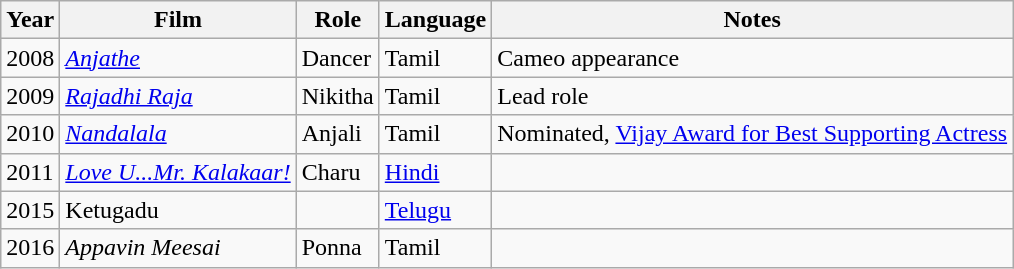<table class="wikitable sortable">
<tr>
<th>Year</th>
<th>Film</th>
<th>Role</th>
<th>Language</th>
<th class="unsortable">Notes</th>
</tr>
<tr>
<td>2008</td>
<td><em><a href='#'>Anjathe</a></em></td>
<td>Dancer</td>
<td>Tamil</td>
<td>Cameo appearance</td>
</tr>
<tr>
<td>2009</td>
<td><em><a href='#'>Rajadhi Raja</a></em></td>
<td>Nikitha</td>
<td>Tamil</td>
<td>Lead role</td>
</tr>
<tr>
<td>2010</td>
<td><em><a href='#'>Nandalala</a></em></td>
<td>Anjali</td>
<td>Tamil</td>
<td>Nominated, <a href='#'>Vijay Award for Best Supporting Actress</a></td>
</tr>
<tr>
<td>2011</td>
<td><em><a href='#'>Love U...Mr. Kalakaar!</a></em></td>
<td>Charu</td>
<td><a href='#'>Hindi</a></td>
<td></td>
</tr>
<tr>
<td>2015</td>
<td>Ketugadu</td>
<td></td>
<td><a href='#'>Telugu</a></td>
<td></td>
</tr>
<tr>
<td>2016</td>
<td><em>Appavin Meesai</em></td>
<td>Ponna</td>
<td>Tamil</td>
<td></td>
</tr>
</table>
